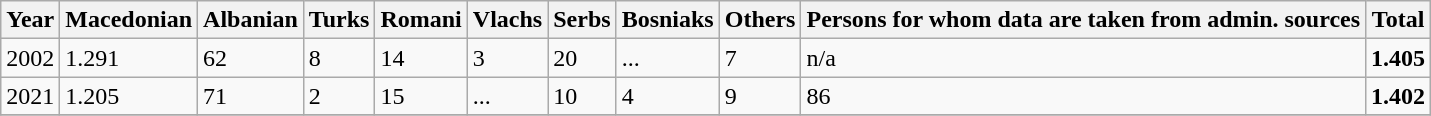<table class="wikitable">
<tr>
<th>Year</th>
<th>Macedonian</th>
<th>Albanian</th>
<th>Turks</th>
<th>Romani</th>
<th>Vlachs</th>
<th>Serbs</th>
<th>Bosniaks</th>
<th><abbr>Others</abbr></th>
<th>Persons for whom data are taken from admin. sources</th>
<th>Total</th>
</tr>
<tr>
<td>2002</td>
<td>1.291</td>
<td>62</td>
<td>8</td>
<td>14</td>
<td>3</td>
<td>20</td>
<td>...</td>
<td>7</td>
<td>n/a</td>
<td><strong>1.405</strong></td>
</tr>
<tr>
<td>2021</td>
<td>1.205</td>
<td>71</td>
<td>2</td>
<td>15</td>
<td>...</td>
<td>10</td>
<td>4</td>
<td>9</td>
<td>86</td>
<td><strong>1.402</strong></td>
</tr>
<tr>
</tr>
</table>
